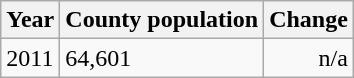<table class="wikitable">
<tr>
<th>Year</th>
<th>County population</th>
<th>Change</th>
</tr>
<tr>
<td>2011</td>
<td>64,601</td>
<td align="right">n/a</td>
</tr>
</table>
